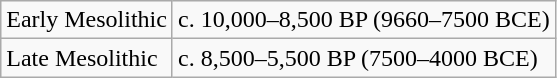<table class="wikitable">
<tr>
<td>Early Mesolithic</td>
<td>c. 10,000–8,500 BP (9660–7500 BCE)</td>
</tr>
<tr>
<td>Late Mesolithic</td>
<td>c. 8,500–5,500 BP (7500–4000 BCE)</td>
</tr>
</table>
